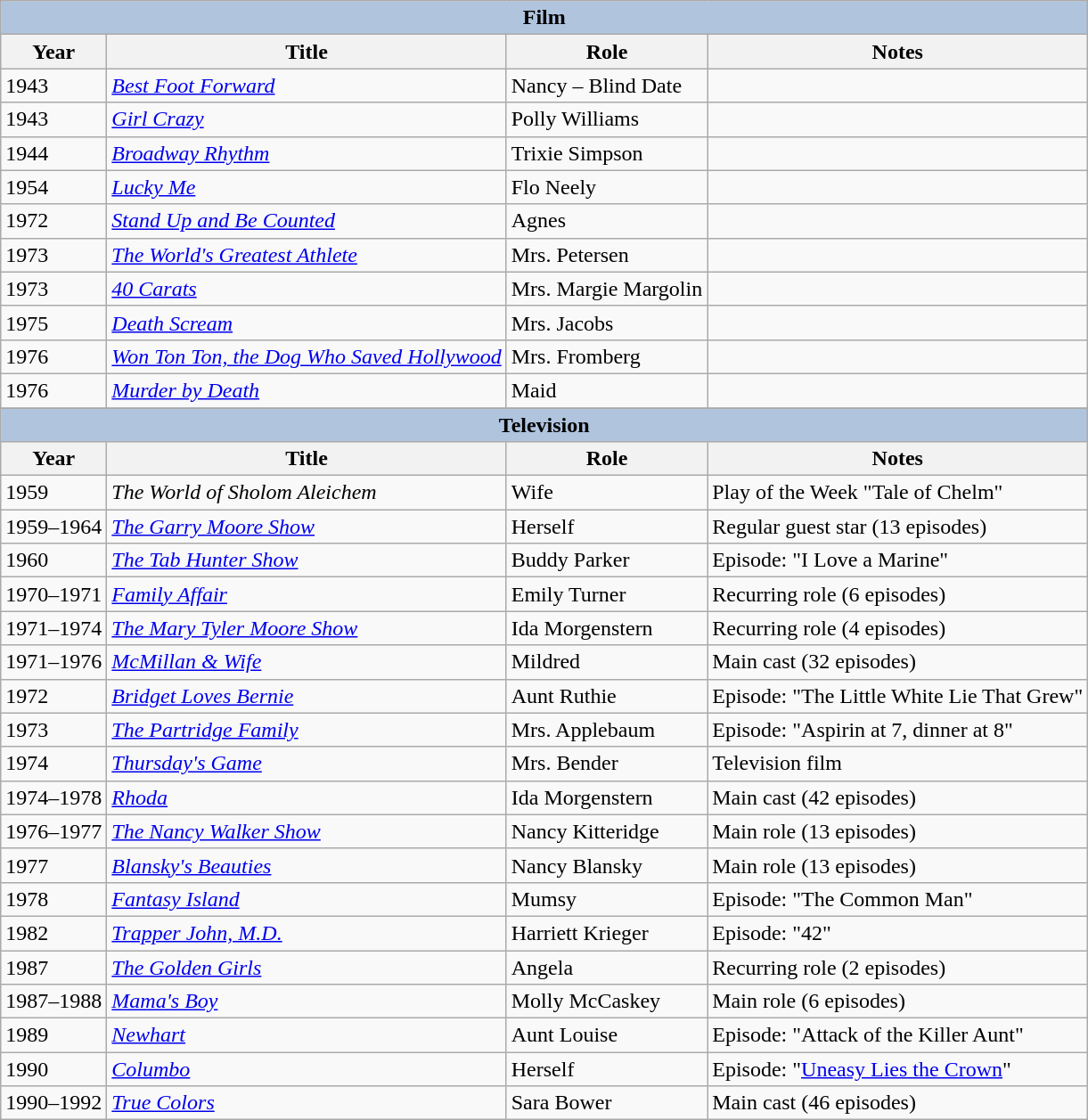<table class="wikitable">
<tr>
<th colspan="4" style="background: LightSteelBlue;">Film</th>
</tr>
<tr>
<th>Year</th>
<th>Title</th>
<th>Role</th>
<th>Notes</th>
</tr>
<tr>
<td>1943</td>
<td><em><a href='#'>Best Foot Forward</a></em></td>
<td>Nancy – Blind Date</td>
<td></td>
</tr>
<tr>
<td>1943</td>
<td><em><a href='#'>Girl Crazy</a></em></td>
<td>Polly Williams</td>
<td></td>
</tr>
<tr>
<td>1944</td>
<td><em><a href='#'>Broadway Rhythm</a></em></td>
<td>Trixie Simpson</td>
<td></td>
</tr>
<tr>
<td>1954</td>
<td><em><a href='#'>Lucky Me</a></em></td>
<td>Flo Neely</td>
<td></td>
</tr>
<tr>
<td>1972</td>
<td><em><a href='#'>Stand Up and Be Counted</a></em></td>
<td>Agnes</td>
<td></td>
</tr>
<tr>
<td>1973</td>
<td><em><a href='#'>The World's Greatest Athlete</a></em></td>
<td>Mrs. Petersen</td>
<td></td>
</tr>
<tr>
<td>1973</td>
<td><em><a href='#'>40 Carats</a></em></td>
<td>Mrs. Margie Margolin</td>
<td></td>
</tr>
<tr>
<td>1975</td>
<td><em><a href='#'>Death Scream</a></em></td>
<td>Mrs. Jacobs</td>
<td></td>
</tr>
<tr>
<td>1976</td>
<td><em><a href='#'>Won Ton Ton, the Dog Who Saved Hollywood</a></em></td>
<td>Mrs. Fromberg</td>
<td></td>
</tr>
<tr>
<td>1976</td>
<td><em><a href='#'>Murder by Death</a></em></td>
<td>Maid</td>
<td></td>
</tr>
<tr>
</tr>
<tr>
<th colspan="4" style="background: LightSteelBlue;">Television</th>
</tr>
<tr>
<th>Year</th>
<th>Title</th>
<th>Role</th>
<th>Notes</th>
</tr>
<tr>
<td>1959</td>
<td><em>The World of Sholom Aleichem</em></td>
<td>Wife</td>
<td>Play of the Week "Tale of Chelm"</td>
</tr>
<tr>
<td>1959–1964</td>
<td><em><a href='#'>The Garry Moore Show</a></em></td>
<td>Herself</td>
<td>Regular guest star (13 episodes)</td>
</tr>
<tr>
<td>1960</td>
<td><em><a href='#'>The Tab Hunter Show</a></em></td>
<td>Buddy Parker</td>
<td>Episode: "I Love a Marine"</td>
</tr>
<tr>
<td>1970–1971</td>
<td><em><a href='#'>Family Affair</a></em></td>
<td>Emily Turner</td>
<td>Recurring role (6 episodes)</td>
</tr>
<tr>
<td>1971–1974</td>
<td><em><a href='#'>The Mary Tyler Moore Show</a></em></td>
<td>Ida Morgenstern</td>
<td>Recurring role (4 episodes)</td>
</tr>
<tr>
<td>1971–1976</td>
<td><em><a href='#'>McMillan & Wife</a></em></td>
<td>Mildred</td>
<td>Main cast (32 episodes)</td>
</tr>
<tr>
<td>1972</td>
<td><em><a href='#'>Bridget Loves Bernie</a></em></td>
<td>Aunt Ruthie</td>
<td>Episode: "The Little White Lie That Grew"</td>
</tr>
<tr>
<td>1973</td>
<td><em><a href='#'>The Partridge Family</a></em></td>
<td>Mrs. Applebaum</td>
<td>Episode: "Aspirin at 7, dinner at 8"</td>
</tr>
<tr>
<td>1974</td>
<td><em><a href='#'>Thursday's Game</a></em></td>
<td>Mrs. Bender</td>
<td>Television film</td>
</tr>
<tr>
<td>1974–1978</td>
<td><em><a href='#'>Rhoda</a></em></td>
<td>Ida Morgenstern</td>
<td>Main cast (42 episodes)</td>
</tr>
<tr>
<td>1976–1977</td>
<td><em><a href='#'>The Nancy Walker Show</a></em></td>
<td>Nancy Kitteridge</td>
<td>Main role (13 episodes)</td>
</tr>
<tr>
<td>1977</td>
<td><em><a href='#'>Blansky's Beauties</a></em></td>
<td>Nancy Blansky</td>
<td>Main role (13 episodes)</td>
</tr>
<tr>
<td>1978</td>
<td><em><a href='#'>Fantasy Island</a></em></td>
<td>Mumsy</td>
<td>Episode: "The Common Man"</td>
</tr>
<tr>
<td>1982</td>
<td><em><a href='#'>Trapper John, M.D.</a></em></td>
<td>Harriett Krieger</td>
<td>Episode: "42"</td>
</tr>
<tr>
<td>1987</td>
<td><em><a href='#'>The Golden Girls</a></em></td>
<td>Angela</td>
<td>Recurring role (2 episodes)</td>
</tr>
<tr>
<td>1987–1988</td>
<td><em><a href='#'>Mama's Boy</a></em></td>
<td>Molly McCaskey</td>
<td>Main role (6 episodes)</td>
</tr>
<tr>
<td>1989</td>
<td><em><a href='#'>Newhart</a></em></td>
<td>Aunt Louise</td>
<td>Episode: "Attack of the Killer Aunt"</td>
</tr>
<tr>
<td>1990</td>
<td><em><a href='#'>Columbo</a></em></td>
<td>Herself</td>
<td>Episode: "<a href='#'>Uneasy Lies the Crown</a>"</td>
</tr>
<tr>
<td>1990–1992</td>
<td><em><a href='#'>True Colors</a></em></td>
<td>Sara Bower</td>
<td>Main cast (46 episodes)</td>
</tr>
</table>
